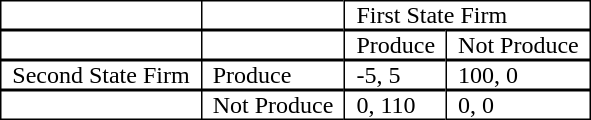<table style="border-spacing:0;">
<tr>
<td style="border-top:0.0069in solid #000000;border-bottom:0.0069in solid #000000;border-left:0.0069in solid #000000;border-right:none;padding-top:0in;padding-bottom:0in;padding-left:0.075in;padding-right:0.075in;"></td>
<td style="border-top:0.0069in solid #000000;border-bottom:0.0069in solid #000000;border-left:0.0069in solid #000000;border-right:none;padding-top:0in;padding-bottom:0in;padding-left:0.075in;padding-right:0.075in;"></td>
<td colspan="2"  style="border:0.0069in solid #000000;padding-top:0in;padding-bottom:0in;padding-left:0.075in;padding-right:0.075in;">First State Firm</td>
</tr>
<tr>
<td style="border-top:0.0069in solid #000000;border-bottom:0.0069in solid #000000;border-left:0.0069in solid #000000;border-right:none;padding-top:0in;padding-bottom:0in;padding-left:0.075in;padding-right:0.075in;"></td>
<td style="border-top:0.0069in solid #000000;border-bottom:0.0069in solid #000000;border-left:0.0069in solid #000000;border-right:none;padding-top:0in;padding-bottom:0in;padding-left:0.075in;padding-right:0.075in;"></td>
<td style="border-top:0.0069in solid #000000;border-bottom:0.0069in solid #000000;border-left:0.0069in solid #000000;border-right:none;padding-top:0in;padding-bottom:0in;padding-left:0.075in;padding-right:0.075in;">Produce</td>
<td style="border:0.0069in solid #000000;padding-top:0in;padding-bottom:0in;padding-left:0.075in;padding-right:0.075in;">Not Produce</td>
</tr>
<tr>
<td style="border-top:0.0069in solid #000000;border-bottom:0.0069in solid #000000;border-left:0.0069in solid #000000;border-right:none;padding-top:0in;padding-bottom:0in;padding-left:0.075in;padding-right:0.075in;">Second State Firm</td>
<td style="border-top:0.0069in solid #000000;border-bottom:0.0069in solid #000000;border-left:0.0069in solid #000000;border-right:none;padding-top:0in;padding-bottom:0in;padding-left:0.075in;padding-right:0.075in;">Produce</td>
<td style="border-top:0.0069in solid #000000;border-bottom:0.0069in solid #000000;border-left:0.0069in solid #000000;border-right:none;padding-top:0in;padding-bottom:0in;padding-left:0.075in;padding-right:0.075in;">-5, 5</td>
<td style="border:0.0069in solid #000000;padding-top:0in;padding-bottom:0in;padding-left:0.075in;padding-right:0.075in;">100, 0</td>
</tr>
<tr>
<td style="border-top:0.0069in solid #000000;border-bottom:0.0069in solid #000000;border-left:0.0069in solid #000000;border-right:none;padding-top:0in;padding-bottom:0in;padding-left:0.075in;padding-right:0.075in;"></td>
<td style="border-top:0.0069in solid #000000;border-bottom:0.0069in solid #000000;border-left:0.0069in solid #000000;border-right:none;padding-top:0in;padding-bottom:0in;padding-left:0.075in;padding-right:0.075in;">Not Produce</td>
<td style="border-top:0.0069in solid #000000;border-bottom:0.0069in solid #000000;border-left:0.0069in solid #000000;border-right:none;padding-top:0in;padding-bottom:0in;padding-left:0.075in;padding-right:0.075in;">0, 110</td>
<td style="border:0.0069in solid #000000;padding-top:0in;padding-bottom:0in;padding-left:0.075in;padding-right:0.075in;">0, 0</td>
</tr>
</table>
